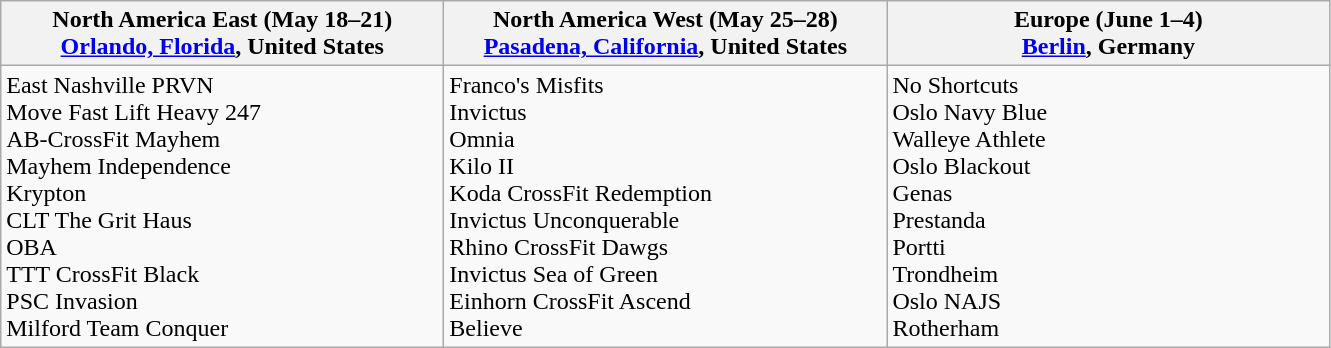<table class="wikitable">
<tr>
<th style="width: 18em;">North America East (May 18–21)<br> <a href='#'>Orlando, Florida</a>, United States</th>
<th style="width: 18em;">North America West (May 25–28) <br><a href='#'>Pasadena, California</a>, United States</th>
<th style="width: 18em;">Europe (June 1–4)<br> <a href='#'>Berlin</a>, Germany</th>
</tr>
<tr>
<td> East Nashville PRVN<br> Move Fast Lift Heavy 247<br> AB-CrossFit Mayhem<br> Mayhem Independence<br> Krypton<br> CLT The Grit Haus<br> OBA<br> TTT CrossFit Black<br> PSC Invasion<br> Milford Team Conquer</td>
<td> Franco's Misfits<br> Invictus<br> Omnia<br> Kilo II<br> Koda CrossFit Redemption<br> Invictus Unconquerable<br> Rhino CrossFit Dawgs<br> Invictus Sea of Green<br> Einhorn CrossFit Ascend<br> Believe</td>
<td> No Shortcuts<br> Oslo Navy Blue<br> Walleye Athlete<br> Oslo Blackout<br> Genas<br> Prestanda<br> Portti<br> Trondheim<br> Oslo NAJS<br> Rotherham</td>
</tr>
</table>
